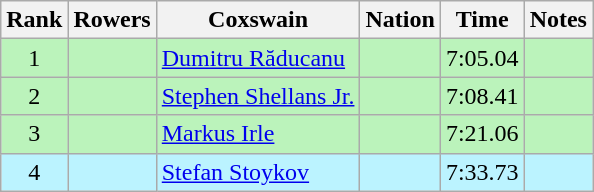<table class="wikitable sortable" style="text-align:center">
<tr>
<th>Rank</th>
<th>Rowers</th>
<th>Coxswain</th>
<th>Nation</th>
<th>Time</th>
<th>Notes</th>
</tr>
<tr bgcolor=bbf3bb>
<td>1</td>
<td align=left data-sort-value="Popescu, Dimitrie"></td>
<td align=left data-sort-value="Răducanu, Dumitru"><a href='#'>Dumitru Răducanu</a></td>
<td align=left></td>
<td>7:05.04</td>
<td></td>
</tr>
<tr bgcolor=bbf3bb>
<td>2</td>
<td align=left data-sort-value="Moore, John"></td>
<td align=left data-sort-value="Shellans Jr., Stephen"><a href='#'>Stephen Shellans Jr.</a></td>
<td align=left></td>
<td>7:08.41</td>
<td></td>
</tr>
<tr bgcolor=bbf3bb>
<td>3</td>
<td align=left data-sort-value="Kuttelwascher, Dietmar"></td>
<td align=left data-sort-value="Irle, Markus"><a href='#'>Markus Irle</a></td>
<td align=left></td>
<td>7:21.06</td>
<td></td>
</tr>
<tr bgcolor=bbf3ff>
<td>4</td>
<td align=left data-sort-value="Banchev, Ivaylo"></td>
<td align=left data-sort-value="Stoykov, Stefan"><a href='#'>Stefan Stoykov</a></td>
<td align=left></td>
<td>7:33.73</td>
<td></td>
</tr>
</table>
